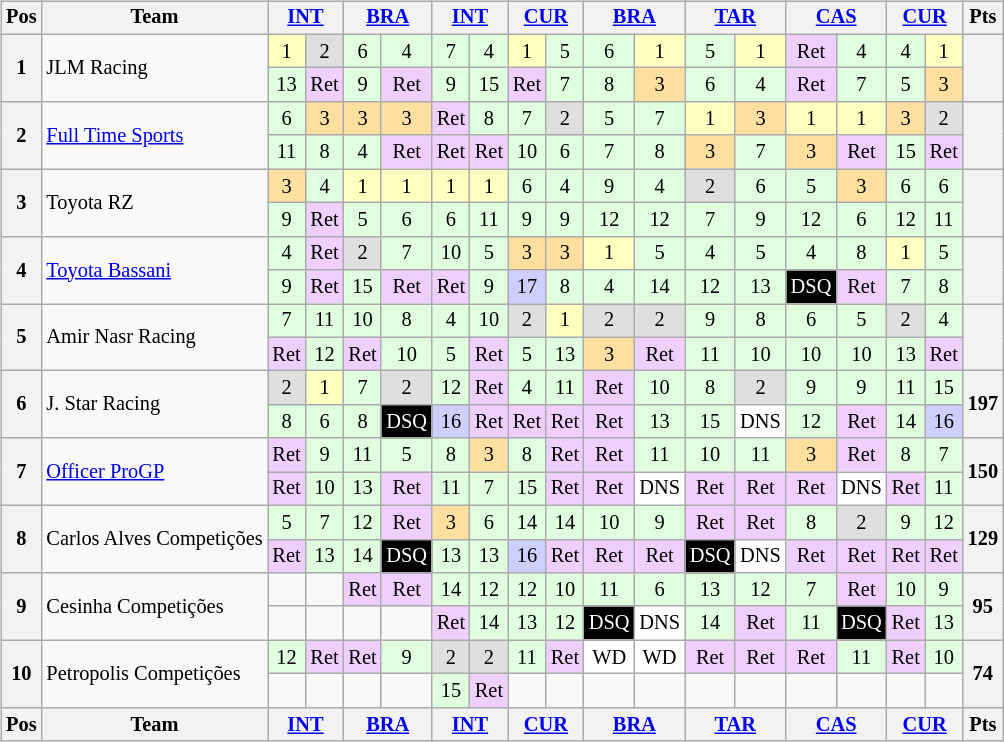<table>
<tr>
<td valign="top"><br><table align="left"| class="wikitable" style="font-size: 85%; text-align: center">
<tr valign="top">
<th valign="middle">Pos</th>
<th valign="middle">Team</th>
<th colspan=2><a href='#'>INT</a></th>
<th colspan=2><a href='#'>BRA</a></th>
<th colspan=2><a href='#'>INT</a></th>
<th colspan=2><a href='#'>CUR</a></th>
<th colspan=2><a href='#'>BRA</a></th>
<th colspan=2><a href='#'>TAR</a></th>
<th colspan=2><a href='#'>CAS</a></th>
<th colspan=2><a href='#'>CUR</a></th>
<th valign="middle">Pts</th>
</tr>
<tr>
<th rowspan=2>1</th>
<td align="left" rowspan=2>JLM Racing</td>
<td style="background:#FFFFBF;">1</td>
<td style="background:#DFDFDF;">2</td>
<td style="background:#DFFFDF;">6</td>
<td style="background:#DFFFDF;">4</td>
<td style="background:#DFFFDF;">7</td>
<td style="background:#DFFFDF;">4</td>
<td style="background:#FFFFBF;">1</td>
<td style="background:#DFFFDF;">5</td>
<td style="background:#DFFFDF;">6</td>
<td style="background:#FFFFBF;">1</td>
<td style="background:#DFFFDF;">5</td>
<td style="background:#FFFFBF;">1</td>
<td style="background:#efcfff;">Ret</td>
<td style="background:#DFFFDF;">4</td>
<td style="background:#DFFFDF;">4</td>
<td style="background:#FFFFBF;">1</td>
<th rowspan=2></th>
</tr>
<tr>
<td style="background:#DFFFDF;">13</td>
<td style="background:#efcfff;">Ret</td>
<td style="background:#DFFFDF;">9</td>
<td style="background:#efcfff;">Ret</td>
<td style="background:#DFFFDF;">9</td>
<td style="background:#DFFFDF;">15</td>
<td style="background:#efcfff;">Ret</td>
<td style="background:#DFFFDF;">7</td>
<td style="background:#DFFFDF;">8</td>
<td style="background:#FFDF9F;">3</td>
<td style="background:#DFFFDF;">6</td>
<td style="background:#DFFFDF;">4</td>
<td style="background:#efcfff;">Ret</td>
<td style="background:#DFFFDF;">7</td>
<td style="background:#DFFFDF;">5</td>
<td style="background:#FFDF9F;">3</td>
</tr>
<tr>
<th rowspan=2>2</th>
<td align="left" rowspan=2><a href='#'>Full Time Sports</a></td>
<td style="background:#DFFFDF;">6</td>
<td style="background:#FFDF9F;">3</td>
<td style="background:#FFDF9F;">3</td>
<td style="background:#FFDF9F;">3</td>
<td style="background:#efcfff;">Ret</td>
<td style="background:#DFFFDF;">8</td>
<td style="background:#DFFFDF;">7</td>
<td style="background:#DFDFDF;">2</td>
<td style="background:#DFFFDF;">5</td>
<td style="background:#DFFFDF;">7</td>
<td style="background:#FFFFBF;">1</td>
<td style="background:#FFDF9F;">3</td>
<td style="background:#FFFFBF;">1</td>
<td style="background:#FFFFBF;">1</td>
<td style="background:#FFDF9F;">3</td>
<td style="background:#DFDFDF;">2</td>
<th rowspan=2></th>
</tr>
<tr>
<td style="background:#DFFFDF;">11</td>
<td style="background:#DFFFDF;">8</td>
<td style="background:#DFFFDF;">4</td>
<td style="background:#efcfff;">Ret</td>
<td style="background:#efcfff;">Ret</td>
<td style="background:#efcfff;">Ret</td>
<td style="background:#DFFFDF;">10</td>
<td style="background:#DFFFDF;">6</td>
<td style="background:#DFFFDF;">7</td>
<td style="background:#DFFFDF;">8</td>
<td style="background:#FFDF9F;">3</td>
<td style="background:#DFFFDF;">7</td>
<td style="background:#FFDF9F;">3</td>
<td style="background:#efcfff;">Ret</td>
<td style="background:#DFFFDF;">15</td>
<td style="background:#efcfff;">Ret</td>
</tr>
<tr>
<th rowspan=2>3</th>
<td align="left" rowspan=2>Toyota RZ</td>
<td style="background:#FFDF9F;">3</td>
<td style="background:#DFFFDF;">4</td>
<td style="background:#FFFFBF;">1</td>
<td style="background:#FFFFBF;">1</td>
<td style="background:#FFFFBF;">1</td>
<td style="background:#FFFFBF;">1</td>
<td style="background:#DFFFDF;">6</td>
<td style="background:#DFFFDF;">4</td>
<td style="background:#DFFFDF;">9</td>
<td style="background:#DFFFDF;">4</td>
<td style="background:#DFDFDF;">2</td>
<td style="background:#DFFFDF;">6</td>
<td style="background:#DFFFDF;">5</td>
<td style="background:#FFDF9F;">3</td>
<td style="background:#DFFFDF;">6</td>
<td style="background:#DFFFDF;">6</td>
<th rowspan=2></th>
</tr>
<tr>
<td style="background:#DFFFDF;">9</td>
<td style="background:#efcfff;">Ret</td>
<td style="background:#DFFFDF;">5</td>
<td style="background:#DFFFDF;">6</td>
<td style="background:#DFFFDF;">6</td>
<td style="background:#DFFFDF;">11</td>
<td style="background:#DFFFDF;">9</td>
<td style="background:#DFFFDF;">9</td>
<td style="background:#DFFFDF;">12</td>
<td style="background:#DFFFDF;">12</td>
<td style="background:#DFFFDF;">7</td>
<td style="background:#DFFFDF;">9</td>
<td style="background:#DFFFDF;">12</td>
<td style="background:#DFFFDF;">6</td>
<td style="background:#DFFFDF;">12</td>
<td style="background:#DFFFDF;">11</td>
</tr>
<tr>
<th rowspan=2>4</th>
<td align="left" rowspan=2><a href='#'>Toyota Bassani</a></td>
<td style="background:#DFFFDF;">4</td>
<td style="background:#efcfff;">Ret</td>
<td style="background:#DFDFDF;">2</td>
<td style="background:#DFFFDF;">7</td>
<td style="background:#DFFFDF;">10</td>
<td style="background:#DFFFDF;">5</td>
<td style="background:#FFDF9F;">3</td>
<td style="background:#FFDF9F;">3</td>
<td style="background:#FFFFBF;">1</td>
<td style="background:#DFFFDF;">5</td>
<td style="background:#DFFFDF;">4</td>
<td style="background:#DFFFDF;">5</td>
<td style="background:#DFFFDF;">4</td>
<td style="background:#DFFFDF;">8</td>
<td style="background:#FFFFBF;">1</td>
<td style="background:#DFFFDF;">5</td>
<th rowspan=2></th>
</tr>
<tr>
<td style="background:#DFFFDF;">9</td>
<td style="background:#efcfff;">Ret</td>
<td style="background:#DFFFDF;">15</td>
<td style="background:#efcfff;">Ret</td>
<td style="background:#efcfff;">Ret</td>
<td style="background:#DFFFDF;">9</td>
<td style="background:#cfcfff;">17</td>
<td style="background:#DFFFDF;">8</td>
<td style="background:#DFFFDF;">4</td>
<td style="background:#DFFFDF;">14</td>
<td style="background:#DFFFDF;">12</td>
<td style="background:#DFFFDF;">13</td>
<td style="background:black; color:white;">DSQ</td>
<td style="background:#efcfff;">Ret</td>
<td style="background:#DFFFDF;">7</td>
<td style="background:#DFFFDF;">8</td>
</tr>
<tr>
<th rowspan=2>5</th>
<td align="left" rowspan=2>Amir Nasr Racing</td>
<td style="background:#DFFFDF;">7</td>
<td style="background:#DFFFDF;">11</td>
<td style="background:#DFFFDF;">10</td>
<td style="background:#DFFFDF;">8</td>
<td style="background:#DFFFDF;">4</td>
<td style="background:#DFFFDF;">10</td>
<td style="background:#DFDFDF;">2</td>
<td style="background:#FFFFBF;">1</td>
<td style="background:#DFDFDF;">2</td>
<td style="background:#DFDFDF;">2</td>
<td style="background:#DFFFDF;">9</td>
<td style="background:#DFFFDF;">8</td>
<td style="background:#DFFFDF;">6</td>
<td style="background:#DFFFDF;">5</td>
<td style="background:#DFDFDF;">2</td>
<td style="background:#DFFFDF;">4</td>
<th rowspan=2></th>
</tr>
<tr>
<td style="background:#efcfff;">Ret</td>
<td style="background:#DFFFDF;">12</td>
<td style="background:#efcfff;">Ret</td>
<td style="background:#DFFFDF;">10</td>
<td style="background:#DFFFDF;">5</td>
<td style="background:#efcfff;">Ret</td>
<td style="background:#DFFFDF;">5</td>
<td style="background:#DFFFDF;">13</td>
<td style="background:#FFDF9F;">3</td>
<td style="background:#efcfff;">Ret</td>
<td style="background:#DFFFDF;">11</td>
<td style="background:#DFFFDF;">10</td>
<td style="background:#DFFFDF;">10</td>
<td style="background:#DFFFDF;">10</td>
<td style="background:#DFFFDF;">13</td>
<td style="background:#efcfff;">Ret</td>
</tr>
<tr>
<th rowspan=2>6</th>
<td align="left" rowspan=2>J. Star Racing</td>
<td style="background:#DFDFDF;">2</td>
<td style="background:#FFFFBF;">1</td>
<td style="background:#DFFFDF;">7</td>
<td style="background:#DFDFDF;">2</td>
<td style="background:#DFFFDF;">12</td>
<td style="background:#efcfff;">Ret</td>
<td style="background:#DFFFDF;">4</td>
<td style="background:#DFFFDF;">11</td>
<td style="background:#efcfff;">Ret</td>
<td style="background:#DFFFDF;">10</td>
<td style="background:#DFFFDF;">8</td>
<td style="background:#DFDFDF;">2</td>
<td style="background:#DFFFDF;">9</td>
<td style="background:#DFFFDF;">9</td>
<td style="background:#DFFFDF;">11</td>
<td style="background:#DFFFDF;">15</td>
<th rowspan=2>197</th>
</tr>
<tr>
<td style="background:#DFFFDF;">8</td>
<td style="background:#DFFFDF;">6</td>
<td style="background:#DFFFDF;">8</td>
<td style="background:black; color:white;">DSQ</td>
<td style="background:#cfcfff;">16</td>
<td style="background:#efcfff;">Ret</td>
<td style="background:#efcfff;">Ret</td>
<td style="background:#efcfff;">Ret</td>
<td style="background:#efcfff;">Ret</td>
<td style="background:#DFFFDF;">13</td>
<td style="background:#DFFFDF;">15</td>
<td style="background:#ffffff;">DNS</td>
<td style="background:#DFFFDF;">12</td>
<td style="background:#efcfff;">Ret</td>
<td style="background:#DFFFDF;">14</td>
<td style="background:#cfcfff;">16</td>
</tr>
<tr>
<th rowspan=2>7</th>
<td align="left" rowspan=2><a href='#'>Officer ProGP</a></td>
<td style="background:#efcfff;">Ret</td>
<td style="background:#DFFFDF;">9</td>
<td style="background:#DFFFDF;">11</td>
<td style="background:#DFFFDF;">5</td>
<td style="background:#DFFFDF;">8</td>
<td style="background:#FFDF9F;">3</td>
<td style="background:#DFFFDF;">8</td>
<td style="background:#efcfff;">Ret</td>
<td style="background:#efcfff;">Ret</td>
<td style="background:#DFFFDF;">11</td>
<td style="background:#DFFFDF;">10</td>
<td style="background:#DFFFDF;">11</td>
<td style="background:#FFDF9F;">3</td>
<td style="background:#efcfff;">Ret</td>
<td style="background:#DFFFDF;">8</td>
<td style="background:#DFFFDF;">7</td>
<th rowspan=2>150</th>
</tr>
<tr>
<td style="background:#efcfff;">Ret</td>
<td style="background:#DFFFDF;">10</td>
<td style="background:#DFFFDF;">13</td>
<td style="background:#efcfff;">Ret</td>
<td style="background:#DFFFDF;">11</td>
<td style="background:#DFFFDF;">7</td>
<td style="background:#DFFFDF;">15</td>
<td style="background:#efcfff;">Ret</td>
<td style="background:#efcfff;">Ret</td>
<td style="background:#ffffff;">DNS</td>
<td style="background:#efcfff;">Ret</td>
<td style="background:#efcfff;">Ret</td>
<td style="background:#efcfff;">Ret</td>
<td style="background:#ffffff;">DNS</td>
<td style="background:#efcfff;">Ret</td>
<td style="background:#DFFFDF;">11</td>
</tr>
<tr>
<th rowspan=2>8</th>
<td align="left" rowspan=2>Carlos Alves Competições</td>
<td style="background:#DFFFDF;">5</td>
<td style="background:#DFFFDF;">7</td>
<td style="background:#DFFFDF;">12</td>
<td style="background:#efcfff;">Ret</td>
<td style="background:#FFDF9F;">3</td>
<td style="background:#DFFFDF;">6</td>
<td style="background:#DFFFDF;">14</td>
<td style="background:#DFFFDF;">14</td>
<td style="background:#DFFFDF;">10</td>
<td style="background:#DFFFDF;">9</td>
<td style="background:#efcfff;">Ret</td>
<td style="background:#efcfff;">Ret</td>
<td style="background:#DFFFDF;">8</td>
<td style="background:#DFDFDF;">2</td>
<td style="background:#DFFFDF;">9</td>
<td style="background:#DFFFDF;">12</td>
<th rowspan=2>129</th>
</tr>
<tr>
<td style="background:#efcfff;">Ret</td>
<td style="background:#DFFFDF;">13</td>
<td style="background:#DFFFDF;">14</td>
<td style="background:black; color:white;">DSQ</td>
<td style="background:#DFFFDF;">13</td>
<td style="background:#DFFFDF;">13</td>
<td style="background:#cfcfff;">16</td>
<td style="background:#efcfff;">Ret</td>
<td style="background:#efcfff;">Ret</td>
<td style="background:#efcfff;">Ret</td>
<td style="background:black; color:white;">DSQ</td>
<td style="background:#ffffff;">DNS</td>
<td style="background:#efcfff;">Ret</td>
<td style="background:#efcfff;">Ret</td>
<td style="background:#efcfff;">Ret</td>
<td style="background:#efcfff;">Ret</td>
</tr>
<tr>
<th rowspan=2>9</th>
<td align="left" rowspan=2>Cesinha Competições</td>
<td></td>
<td></td>
<td style="background:#efcfff;">Ret</td>
<td style="background:#efcfff;">Ret</td>
<td style="background:#DFFFDF;">14</td>
<td style="background:#DFFFDF;">12</td>
<td style="background:#DFFFDF;">12</td>
<td style="background:#DFFFDF;">10</td>
<td style="background:#DFFFDF;">11</td>
<td style="background:#DFFFDF;">6</td>
<td style="background:#DFFFDF;">13</td>
<td style="background:#DFFFDF;">12</td>
<td style="background:#DFFFDF;">7</td>
<td style="background:#efcfff;">Ret</td>
<td style="background:#DFFFDF;">10</td>
<td style="background:#DFFFDF;">9</td>
<th rowspan=2>95</th>
</tr>
<tr>
<td></td>
<td></td>
<td></td>
<td></td>
<td style="background:#efcfff;">Ret</td>
<td style="background:#DFFFDF;">14</td>
<td style="background:#DFFFDF;">13</td>
<td style="background:#DFFFDF;">12</td>
<td style="background:black; color:white;">DSQ</td>
<td style="background:#ffffff;">DNS</td>
<td style="background:#DFFFDF;">14</td>
<td style="background:#efcfff;">Ret</td>
<td style="background:#DFFFDF;">11</td>
<td style="background:black; color:white;">DSQ</td>
<td style="background:#efcfff;">Ret</td>
<td style="background:#DFFFDF;">13</td>
</tr>
<tr>
<th rowspan=2>10</th>
<td align="left" rowspan=2>Petropolis Competições</td>
<td style="background:#DFFFDF;">12</td>
<td style="background:#efcfff;">Ret</td>
<td style="background:#efcfff;">Ret</td>
<td style="background:#DFFFDF;">9</td>
<td style="background:#DFDFDF;">2</td>
<td style="background:#DFDFDF;">2</td>
<td style="background:#DFFFDF;">11</td>
<td style="background:#efcfff;">Ret</td>
<td style="background:#ffffff;">WD</td>
<td style="background:#ffffff;">WD</td>
<td style="background:#efcfff;">Ret</td>
<td style="background:#efcfff;">Ret</td>
<td style="background:#efcfff;">Ret</td>
<td style="background:#DFFFDF;">11</td>
<td style="background:#efcfff;">Ret</td>
<td style="background:#DFFFDF;">10</td>
<th rowspan=2>74</th>
</tr>
<tr>
<td></td>
<td></td>
<td></td>
<td></td>
<td style="background:#DFFFDF;">15</td>
<td style="background:#efcfff;">Ret</td>
<td></td>
<td></td>
<td></td>
<td></td>
<td></td>
<td></td>
<td></td>
<td></td>
<td></td>
<td></td>
</tr>
<tr valign="top">
<th valign="middle">Pos</th>
<th valign="middle">Team</th>
<th colspan=2><a href='#'>INT</a></th>
<th colspan=2><a href='#'>BRA</a></th>
<th colspan=2><a href='#'>INT</a></th>
<th colspan=2><a href='#'>CUR</a></th>
<th colspan=2><a href='#'>BRA</a></th>
<th colspan=2><a href='#'>TAR</a></th>
<th colspan=2><a href='#'>CAS</a></th>
<th colspan=2><a href='#'>CUR</a></th>
<th valign="middle">Pts</th>
</tr>
</table>
</td>
<td valign="top"><br></td>
</tr>
</table>
